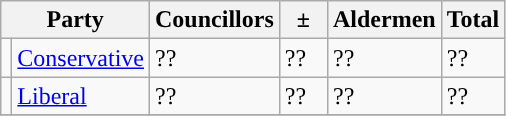<table class="wikitable">
<tr>
<th colspan="2">Party</th>
<th>Councillors</th>
<th>  ±  </th>
<th>Aldermen</th>
<th>Total</th>
</tr>
<tr>
<td style="background-color: "></td>
<td><a href='#'>Conservative</a></td>
<td>??</td>
<td>??</td>
<td>??</td>
<td>??</td>
</tr>
<tr>
<td style="background-color: "></td>
<td><a href='#'>Liberal</a></td>
<td>??</td>
<td>??</td>
<td>??</td>
<td>??</td>
</tr>
<tr>
</tr>
</table>
